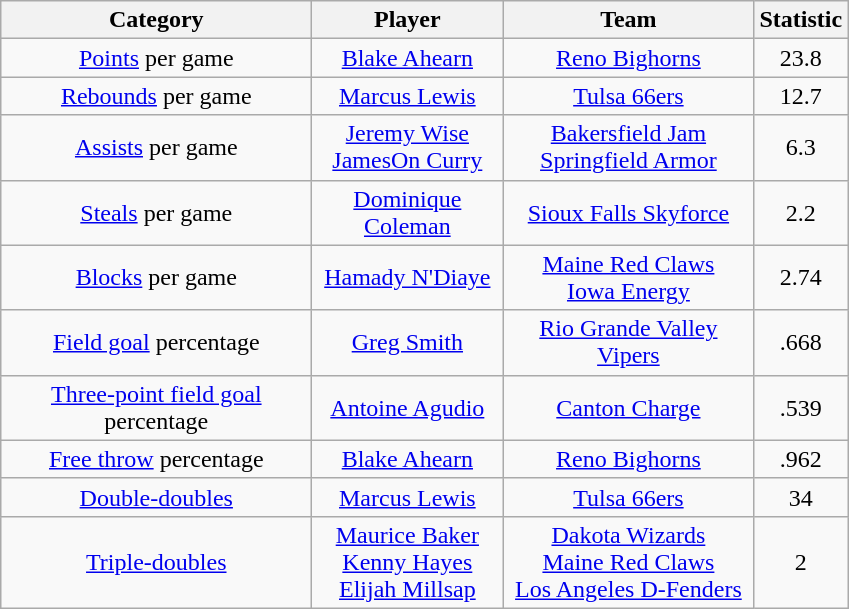<table class="wikitable" style="text-align:center">
<tr>
<th style="width:200px">Category</th>
<th style="width:120px">Player</th>
<th style="width:160px">Team</th>
<th style="width:40px">Statistic</th>
</tr>
<tr>
<td><a href='#'>Points</a> per game</td>
<td><a href='#'>Blake Ahearn</a></td>
<td><a href='#'>Reno Bighorns</a></td>
<td>23.8</td>
</tr>
<tr>
<td><a href='#'>Rebounds</a> per game</td>
<td><a href='#'>Marcus Lewis</a></td>
<td><a href='#'>Tulsa 66ers</a></td>
<td>12.7</td>
</tr>
<tr>
<td><a href='#'>Assists</a> per game</td>
<td><a href='#'>Jeremy Wise</a><br><a href='#'>JamesOn Curry</a></td>
<td><a href='#'>Bakersfield Jam</a><br><a href='#'>Springfield Armor</a></td>
<td>6.3</td>
</tr>
<tr>
<td><a href='#'>Steals</a> per game</td>
<td><a href='#'>Dominique Coleman</a></td>
<td><a href='#'>Sioux Falls Skyforce</a></td>
<td>2.2</td>
</tr>
<tr>
<td><a href='#'>Blocks</a> per game</td>
<td><a href='#'>Hamady N'Diaye</a></td>
<td><a href='#'>Maine Red Claws</a><br><a href='#'>Iowa Energy</a></td>
<td>2.74</td>
</tr>
<tr>
<td><a href='#'>Field goal</a> percentage</td>
<td><a href='#'>Greg Smith</a></td>
<td><a href='#'>Rio Grande Valley Vipers</a></td>
<td>.668</td>
</tr>
<tr>
<td><a href='#'>Three-point field goal</a> percentage</td>
<td><a href='#'>Antoine Agudio</a></td>
<td><a href='#'>Canton Charge</a></td>
<td>.539</td>
</tr>
<tr>
<td><a href='#'>Free throw</a> percentage</td>
<td><a href='#'>Blake Ahearn</a></td>
<td><a href='#'>Reno Bighorns</a></td>
<td>.962</td>
</tr>
<tr>
<td><a href='#'>Double-doubles</a></td>
<td><a href='#'>Marcus Lewis</a></td>
<td><a href='#'>Tulsa 66ers</a></td>
<td>34</td>
</tr>
<tr>
<td><a href='#'>Triple-doubles</a></td>
<td><a href='#'>Maurice Baker</a><br><a href='#'>Kenny Hayes</a><br><a href='#'>Elijah Millsap</a></td>
<td><a href='#'>Dakota Wizards</a><br><a href='#'>Maine Red Claws</a><br><a href='#'>Los Angeles D-Fenders</a></td>
<td>2</td>
</tr>
</table>
